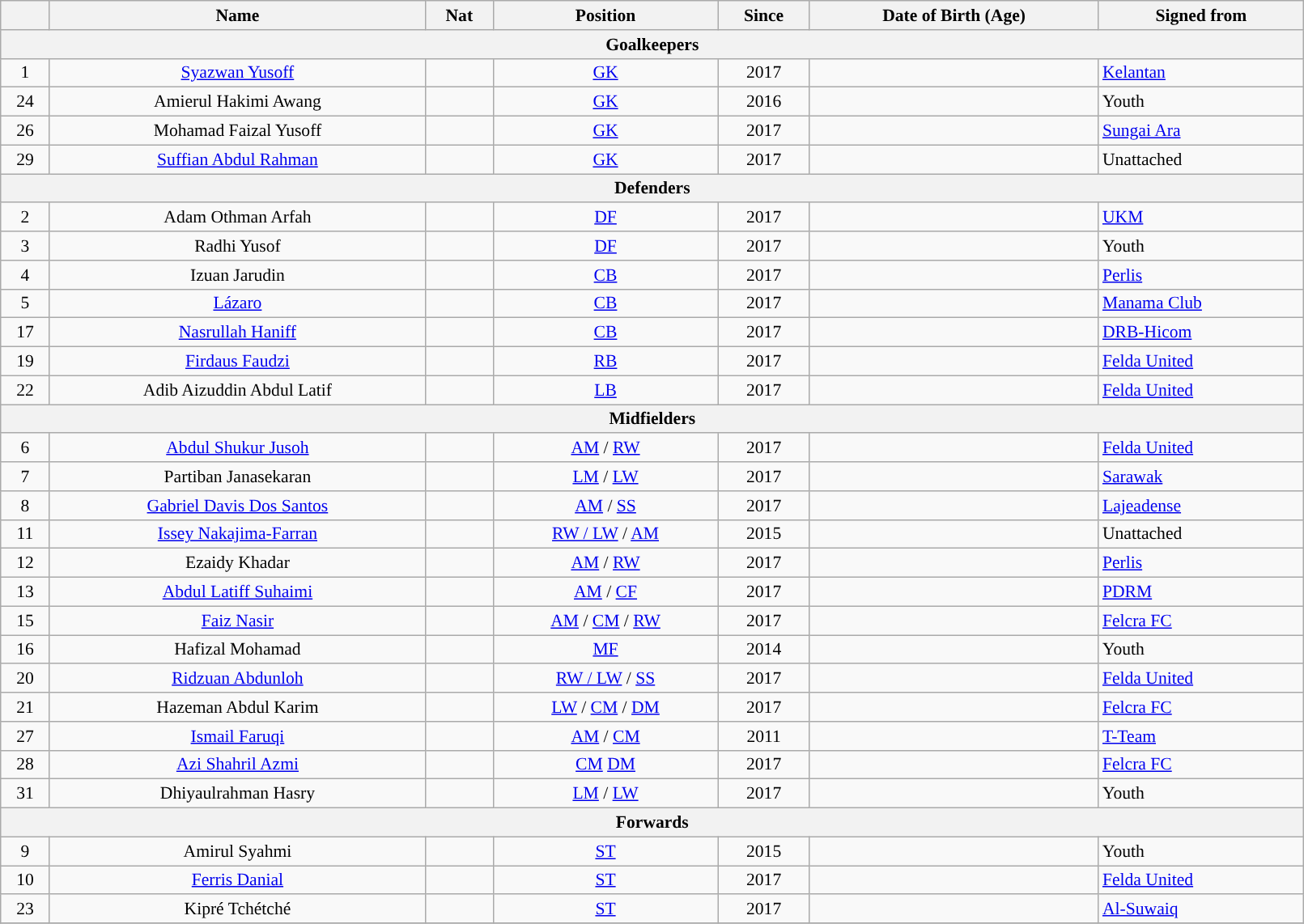<table class="wikitable sortable"  style="text-align:center; font-size:90%; width:85%;">
<tr>
<th style="background:; color:; text-align:center;"></th>
<th style="background:; color:; text-align:center;">Name</th>
<th style="background:; color:; text-align:center;">Nat</th>
<th style="background:; color:; text-align:center;">Position</th>
<th style="background:; color:; text-align:center;">Since</th>
<th style="background:; color:; text-align:center;">Date of Birth (Age)</th>
<th style="background:; color:; text-align:center;">Signed from</th>
</tr>
<tr>
<th colspan=11  style="background:; color:; text-align:center;">Goalkeepers</th>
</tr>
<tr>
<td>1</td>
<td><a href='#'>Syazwan Yusoff</a></td>
<td></td>
<td><a href='#'>GK</a></td>
<td>2017</td>
<td></td>
<td align="left"> <a href='#'>Kelantan</a></td>
</tr>
<tr>
<td>24</td>
<td>Amierul Hakimi Awang</td>
<td></td>
<td><a href='#'>GK</a></td>
<td>2016</td>
<td></td>
<td align="left">Youth</td>
</tr>
<tr>
<td>26</td>
<td>Mohamad Faizal Yusoff</td>
<td></td>
<td><a href='#'>GK</a></td>
<td>2017</td>
<td></td>
<td align="left"> <a href='#'>Sungai Ara</a></td>
</tr>
<tr>
<td>29</td>
<td><a href='#'>Suffian Abdul Rahman</a></td>
<td></td>
<td><a href='#'>GK</a></td>
<td>2017</td>
<td></td>
<td align="left">Unattached</td>
</tr>
<tr>
<th colspan=11  style="background:; color:; text-align:center;">Defenders</th>
</tr>
<tr>
<td>2</td>
<td>Adam Othman Arfah</td>
<td></td>
<td><a href='#'>DF</a></td>
<td>2017</td>
<td></td>
<td align="left"> <a href='#'>UKM</a></td>
</tr>
<tr>
<td>3</td>
<td>Radhi Yusof</td>
<td></td>
<td><a href='#'>DF</a></td>
<td>2017</td>
<td></td>
<td align="left">Youth</td>
</tr>
<tr>
<td>4</td>
<td>Izuan Jarudin</td>
<td></td>
<td><a href='#'>CB</a></td>
<td>2017</td>
<td></td>
<td align="left"> <a href='#'>Perlis</a></td>
</tr>
<tr>
<td>5</td>
<td><a href='#'>Lázaro</a></td>
<td></td>
<td><a href='#'>CB</a></td>
<td>2017</td>
<td></td>
<td align="left"> <a href='#'>Manama Club</a></td>
</tr>
<tr>
<td>17</td>
<td><a href='#'>Nasrullah Haniff</a></td>
<td></td>
<td><a href='#'>CB</a></td>
<td>2017</td>
<td></td>
<td align="left"> <a href='#'>DRB-Hicom</a></td>
</tr>
<tr>
<td>19</td>
<td><a href='#'>Firdaus Faudzi</a></td>
<td></td>
<td><a href='#'>RB</a></td>
<td>2017</td>
<td></td>
<td align="left"> <a href='#'>Felda United</a></td>
</tr>
<tr>
<td>22</td>
<td>Adib Aizuddin Abdul Latif</td>
<td></td>
<td><a href='#'>LB</a></td>
<td>2017</td>
<td></td>
<td align="left"> <a href='#'>Felda United</a></td>
</tr>
<tr>
<th colspan=11  style="background:; color:; text-align:center;">Midfielders</th>
</tr>
<tr>
<td>6</td>
<td><a href='#'>Abdul Shukur Jusoh</a></td>
<td></td>
<td><a href='#'>AM</a> / <a href='#'>RW</a></td>
<td>2017</td>
<td></td>
<td align="left"> <a href='#'>Felda United</a></td>
</tr>
<tr>
<td>7</td>
<td>Partiban Janasekaran</td>
<td></td>
<td><a href='#'>LM</a> / <a href='#'>LW</a></td>
<td>2017</td>
<td></td>
<td align="left"> <a href='#'>Sarawak</a></td>
</tr>
<tr>
<td>8</td>
<td><a href='#'>Gabriel Davis Dos Santos</a></td>
<td></td>
<td><a href='#'>AM</a> / <a href='#'>SS</a></td>
<td>2017</td>
<td></td>
<td align="left"> <a href='#'>Lajeadense</a></td>
</tr>
<tr>
<td>11</td>
<td><a href='#'>Issey Nakajima-Farran</a></td>
<td></td>
<td><a href='#'>RW / LW</a> / <a href='#'>AM</a></td>
<td>2015</td>
<td></td>
<td align="left">Unattached</td>
</tr>
<tr>
<td>12</td>
<td>Ezaidy Khadar</td>
<td></td>
<td><a href='#'>AM</a> / <a href='#'>RW</a></td>
<td>2017</td>
<td></td>
<td align="left"> <a href='#'>Perlis</a></td>
</tr>
<tr>
<td>13</td>
<td><a href='#'>Abdul Latiff Suhaimi</a></td>
<td></td>
<td><a href='#'>AM</a> / <a href='#'>CF</a></td>
<td>2017</td>
<td></td>
<td align="left"> <a href='#'>PDRM</a></td>
</tr>
<tr>
<td>15</td>
<td><a href='#'>Faiz Nasir</a></td>
<td></td>
<td><a href='#'>AM</a> / <a href='#'>CM</a> / <a href='#'>RW</a></td>
<td>2017</td>
<td></td>
<td align="left"> <a href='#'>Felcra FC</a></td>
</tr>
<tr>
<td>16</td>
<td>Hafizal Mohamad</td>
<td></td>
<td><a href='#'>MF</a></td>
<td>2014</td>
<td></td>
<td align="left">Youth</td>
</tr>
<tr>
<td>20</td>
<td><a href='#'>Ridzuan Abdunloh</a></td>
<td></td>
<td><a href='#'>RW / LW</a> / <a href='#'>SS</a></td>
<td>2017</td>
<td></td>
<td align="left"> <a href='#'>Felda United</a></td>
</tr>
<tr>
<td>21</td>
<td>Hazeman Abdul Karim</td>
<td></td>
<td><a href='#'>LW</a> / <a href='#'>CM</a> / <a href='#'>DM</a></td>
<td>2017</td>
<td></td>
<td align="left"> <a href='#'>Felcra FC</a></td>
</tr>
<tr>
<td>27</td>
<td><a href='#'>Ismail Faruqi</a></td>
<td></td>
<td><a href='#'>AM</a> / <a href='#'>CM</a></td>
<td>2011</td>
<td></td>
<td align="left"> <a href='#'>T-Team</a></td>
</tr>
<tr>
<td>28</td>
<td><a href='#'>Azi Shahril Azmi</a></td>
<td></td>
<td><a href='#'>CM</a> <a href='#'>DM</a></td>
<td>2017</td>
<td></td>
<td align="left"> <a href='#'>Felcra FC</a></td>
</tr>
<tr>
<td>31</td>
<td>Dhiyaulrahman Hasry</td>
<td></td>
<td><a href='#'>LM</a> / <a href='#'>LW</a></td>
<td>2017</td>
<td></td>
<td align="left">Youth</td>
</tr>
<tr>
<th colspan=11  style="background:; color:; text-align:center;">Forwards</th>
</tr>
<tr>
<td>9</td>
<td>Amirul Syahmi</td>
<td></td>
<td><a href='#'>ST</a></td>
<td>2015</td>
<td></td>
<td align="left">Youth</td>
</tr>
<tr>
<td>10</td>
<td><a href='#'>Ferris Danial</a></td>
<td></td>
<td><a href='#'>ST</a></td>
<td>2017</td>
<td></td>
<td align="left"> <a href='#'>Felda United</a></td>
</tr>
<tr>
<td>23</td>
<td>Kipré Tchétché</td>
<td></td>
<td><a href='#'>ST</a></td>
<td>2017</td>
<td></td>
<td align="left"> <a href='#'>Al-Suwaiq</a></td>
</tr>
<tr>
</tr>
</table>
